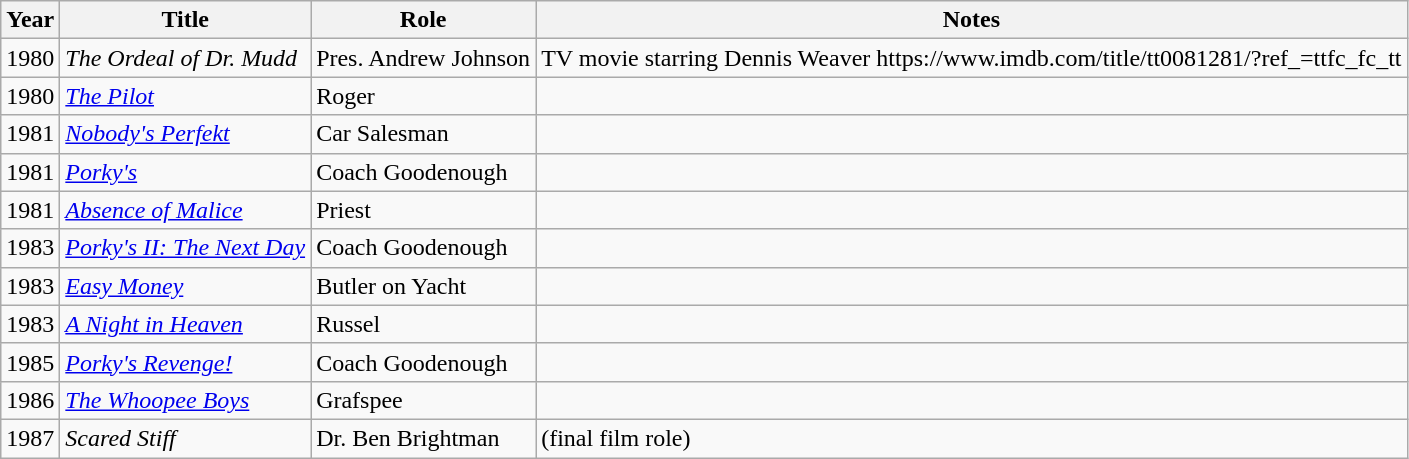<table class="wikitable">
<tr>
<th>Year</th>
<th>Title</th>
<th>Role</th>
<th>Notes</th>
</tr>
<tr>
<td>1980</td>
<td><em>The Ordeal of Dr. Mudd</em></td>
<td>Pres. Andrew Johnson</td>
<td>TV movie starring Dennis Weaver  https://www.imdb.com/title/tt0081281/?ref_=ttfc_fc_tt</td>
</tr>
<tr>
<td>1980</td>
<td><em><a href='#'>The Pilot</a></em></td>
<td>Roger</td>
<td></td>
</tr>
<tr>
<td>1981</td>
<td><em><a href='#'>Nobody's Perfekt</a></em></td>
<td>Car Salesman</td>
<td></td>
</tr>
<tr>
<td>1981</td>
<td><em><a href='#'>Porky's</a></em></td>
<td>Coach Goodenough</td>
<td></td>
</tr>
<tr>
<td>1981</td>
<td><em><a href='#'>Absence of Malice</a></em></td>
<td>Priest</td>
<td></td>
</tr>
<tr>
<td>1983</td>
<td><em><a href='#'>Porky's II: The Next Day</a></em></td>
<td>Coach Goodenough</td>
<td></td>
</tr>
<tr>
<td>1983</td>
<td><em><a href='#'>Easy Money</a></em></td>
<td>Butler on Yacht</td>
<td></td>
</tr>
<tr>
<td>1983</td>
<td><em><a href='#'>A Night in Heaven</a></em></td>
<td>Russel</td>
<td></td>
</tr>
<tr>
<td>1985</td>
<td><em><a href='#'>Porky's Revenge!</a></em></td>
<td>Coach Goodenough</td>
<td></td>
</tr>
<tr>
<td>1986</td>
<td><em><a href='#'>The Whoopee Boys</a></em></td>
<td>Grafspee</td>
<td></td>
</tr>
<tr>
<td>1987</td>
<td><em>Scared Stiff</em></td>
<td>Dr. Ben Brightman</td>
<td>(final film role)</td>
</tr>
</table>
